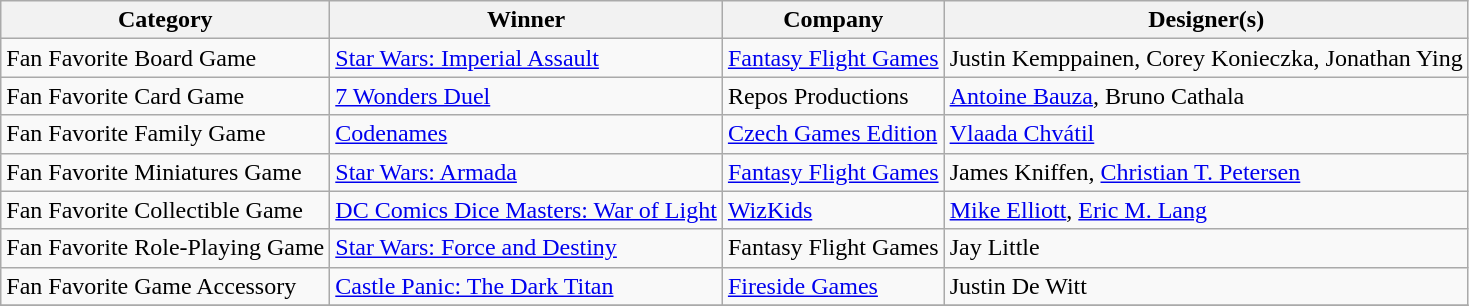<table class="wikitable">
<tr>
<th>Category</th>
<th>Winner</th>
<th>Company</th>
<th>Designer(s)</th>
</tr>
<tr>
<td>Fan Favorite Board Game</td>
<td><a href='#'>Star Wars: Imperial Assault</a></td>
<td><a href='#'>Fantasy Flight Games</a></td>
<td>Justin Kemppainen, Corey Konieczka, Jonathan Ying</td>
</tr>
<tr>
<td>Fan Favorite Card Game</td>
<td><a href='#'>7 Wonders Duel</a></td>
<td>Repos Productions</td>
<td><a href='#'>Antoine Bauza</a>, Bruno Cathala</td>
</tr>
<tr>
<td>Fan Favorite Family Game</td>
<td><a href='#'>Codenames</a></td>
<td><a href='#'>Czech Games Edition</a></td>
<td><a href='#'>Vlaada Chvátil</a></td>
</tr>
<tr>
<td>Fan Favorite Miniatures Game</td>
<td><a href='#'>Star Wars: Armada</a></td>
<td><a href='#'>Fantasy Flight Games</a></td>
<td>James Kniffen, <a href='#'>Christian T. Petersen</a></td>
</tr>
<tr>
<td>Fan Favorite Collectible Game</td>
<td><a href='#'>DC Comics Dice Masters: War of Light</a></td>
<td><a href='#'>WizKids</a></td>
<td><a href='#'>Mike Elliott</a>, <a href='#'>Eric M. Lang</a></td>
</tr>
<tr>
<td>Fan Favorite Role-Playing  Game</td>
<td><a href='#'>Star Wars: Force and Destiny</a></td>
<td>Fantasy Flight Games</td>
<td>Jay Little</td>
</tr>
<tr>
<td>Fan Favorite Game  Accessory</td>
<td><a href='#'>Castle Panic: The Dark Titan</a></td>
<td><a href='#'>Fireside Games</a></td>
<td>Justin De Witt</td>
</tr>
<tr>
</tr>
</table>
